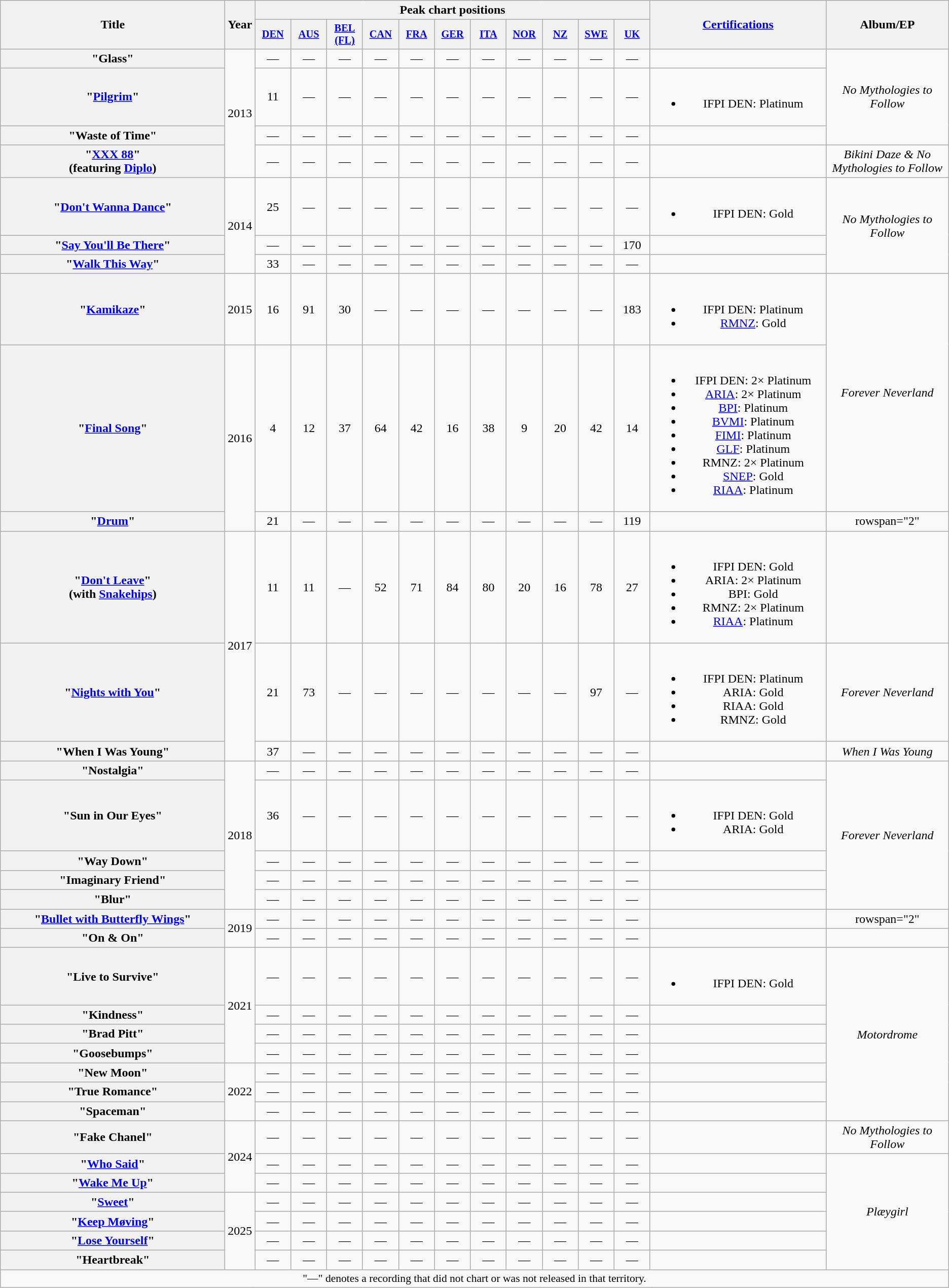<table class="wikitable plainrowheaders" style="text-align:center;">
<tr>
<th scope="col" rowspan="2" style="width:18em;">Title</th>
<th scope="col" rowspan="2" style="width:1em;">Year</th>
<th scope="col" colspan="11">Peak chart positions</th>
<th scope="col" rowspan="2" style="width:14em;"><a href='#'>Certifications</a></th>
<th scope="col" rowspan="2">Album/EP</th>
</tr>
<tr>
<th scope="col" style="width:3em;font-size:85%;"><a href='#'>DEN</a><br></th>
<th scope="col" style="width:3em;font-size:85%;"><a href='#'>AUS</a><br></th>
<th scope="col" style="width:3em;font-size:85%;"><a href='#'>BEL<br>(FL)</a><br></th>
<th scope="col" style="width:3em;font-size:85%;"><a href='#'>CAN</a><br></th>
<th scope="col" style="width:3em;font-size:85%;"><a href='#'>FRA</a><br></th>
<th scope="col" style="width:3em;font-size:85%;"><a href='#'>GER</a><br></th>
<th scope="col" style="width:3em;font-size:85%;"><a href='#'>ITA</a><br></th>
<th scope="col" style="width:3em;font-size:85%;"><a href='#'>NOR</a><br></th>
<th scope="col" style="width:3em;font-size:85%;"><a href='#'>NZ</a><br></th>
<th scope="col" style="width:3em;font-size:85%;"><a href='#'>SWE</a><br></th>
<th scope="col" style="width:3em;font-size:85%;"><a href='#'>UK</a><br></th>
</tr>
<tr>
<th scope="row">"Glass"</th>
<td rowspan="4">2013</td>
<td>—</td>
<td>—</td>
<td>—</td>
<td>—</td>
<td>—</td>
<td>—</td>
<td>—</td>
<td>—</td>
<td>—</td>
<td>—</td>
<td>—</td>
<td></td>
<td rowspan="3"><em>No Mythologies to Follow</em></td>
</tr>
<tr>
<th scope="row">"<a href='#'>Pilgrim</a>"</th>
<td>11</td>
<td>—</td>
<td>—</td>
<td>—</td>
<td>—</td>
<td>—</td>
<td>—</td>
<td>—</td>
<td>—</td>
<td>—</td>
<td>—</td>
<td><br><ul><li>IFPI DEN: Platinum</li></ul></td>
</tr>
<tr>
<th scope="row">"Waste of Time"</th>
<td>—</td>
<td>—</td>
<td>—</td>
<td>—</td>
<td>—</td>
<td>—</td>
<td>—</td>
<td>—</td>
<td>—</td>
<td>—</td>
<td>—</td>
<td></td>
</tr>
<tr>
<th scope="row">"<a href='#'>XXX 88</a>"<br><span>(featuring <a href='#'>Diplo</a>)</span></th>
<td>—</td>
<td>—</td>
<td>—</td>
<td>—</td>
<td>—</td>
<td>—</td>
<td>—</td>
<td>—</td>
<td>—</td>
<td>—</td>
<td>—</td>
<td></td>
<td rowspan="1"><em>Bikini Daze & No Mythologies to Follow</em></td>
</tr>
<tr>
<th scope="row">"<a href='#'>Don't Wanna Dance</a>"</th>
<td rowspan="3">2014</td>
<td>25</td>
<td>—</td>
<td>—</td>
<td>—</td>
<td>—</td>
<td>—</td>
<td>—</td>
<td>—</td>
<td>—</td>
<td>—</td>
<td>—</td>
<td><br><ul><li>IFPI DEN: Gold</li></ul></td>
<td rowspan="3"><em>No Mythologies to Follow</em></td>
</tr>
<tr>
<th scope="row">"<a href='#'>Say You'll Be There</a>"</th>
<td>—</td>
<td>—</td>
<td>—</td>
<td>—</td>
<td>—</td>
<td>—</td>
<td>—</td>
<td>—</td>
<td>—</td>
<td>—</td>
<td>170</td>
<td></td>
</tr>
<tr>
<th scope="row">"<a href='#'>Walk This Way</a>"</th>
<td>33</td>
<td>—</td>
<td>—</td>
<td>—</td>
<td>—</td>
<td>—</td>
<td>—</td>
<td>—</td>
<td>—</td>
<td>—</td>
<td>—</td>
<td></td>
</tr>
<tr>
<th scope="row">"<a href='#'>Kamikaze</a>"</th>
<td>2015</td>
<td>16</td>
<td>91</td>
<td>30</td>
<td>—</td>
<td>—</td>
<td>—</td>
<td>—</td>
<td>—</td>
<td>—</td>
<td>—</td>
<td>183</td>
<td><br><ul><li>IFPI DEN: Platinum</li><li><a href='#'>RMNZ</a>: Gold</li></ul></td>
<td rowspan="2"><em>Forever Neverland</em></td>
</tr>
<tr>
<th scope="row">"<a href='#'>Final Song</a>"</th>
<td rowspan="2">2016</td>
<td>4</td>
<td>12</td>
<td>37</td>
<td>64</td>
<td>42</td>
<td>16</td>
<td>38</td>
<td>9</td>
<td>20</td>
<td>42</td>
<td>14</td>
<td><br><ul><li>IFPI DEN: 2× Platinum</li><li><a href='#'>ARIA</a>: 2× Platinum</li><li><a href='#'>BPI</a>: Platinum</li><li><a href='#'>BVMI</a>: Platinum</li><li><a href='#'>FIMI</a>: Platinum</li><li><a href='#'>GLF</a>: Platinum</li><li>RMNZ: 2× Platinum</li><li><a href='#'>SNEP</a>: Gold</li><li><a href='#'>RIAA</a>: Platinum</li></ul></td>
</tr>
<tr>
<th scope="row">"<a href='#'>Drum</a>"</th>
<td>21</td>
<td>—</td>
<td>—</td>
<td>—</td>
<td>—</td>
<td>—</td>
<td>—</td>
<td>—</td>
<td>—</td>
<td>—</td>
<td>119</td>
<td></td>
<td>rowspan="2" </td>
</tr>
<tr>
<th scope="row">"<a href='#'>Don't Leave</a>"<br><span>(with <a href='#'>Snakehips</a>)</span></th>
<td rowspan="3">2017</td>
<td>11</td>
<td>11</td>
<td>—</td>
<td>52</td>
<td>71</td>
<td>84</td>
<td>80</td>
<td>20</td>
<td>16</td>
<td>78</td>
<td>27</td>
<td><br><ul><li>IFPI DEN: Gold</li><li>ARIA: 2× Platinum</li><li>BPI: Gold</li><li>RMNZ: 2× Platinum</li><li><a href='#'>RIAA</a>: Platinum</li></ul></td>
</tr>
<tr>
<th scope="row">"<a href='#'>Nights with You</a>"</th>
<td>21</td>
<td>73</td>
<td>—</td>
<td>—</td>
<td>—</td>
<td>—</td>
<td>—</td>
<td>—</td>
<td>—</td>
<td>97</td>
<td>—</td>
<td><br><ul><li>IFPI DEN: Platinum</li><li>ARIA: Gold</li><li>RIAA: Gold</li><li>RMNZ: Gold</li></ul></td>
<td rowspan="1"><em>Forever Neverland</em></td>
</tr>
<tr>
<th scope="row">"When I Was Young"</th>
<td>37</td>
<td>—</td>
<td>—</td>
<td>—</td>
<td>—</td>
<td>—</td>
<td>—</td>
<td>—</td>
<td>—</td>
<td>—</td>
<td>—</td>
<td></td>
<td><em>When I Was Young</em></td>
</tr>
<tr>
<th scope="row">"Nostalgia"</th>
<td rowspan="5">2018</td>
<td>—</td>
<td>—</td>
<td>—</td>
<td>—</td>
<td>—</td>
<td>—</td>
<td>—</td>
<td>—</td>
<td>—</td>
<td>—</td>
<td>—</td>
<td></td>
<td rowspan="5"><em>Forever Neverland</em></td>
</tr>
<tr>
<th scope="row">"Sun in Our Eyes"<br></th>
<td>36</td>
<td>—</td>
<td>—</td>
<td>—</td>
<td>—</td>
<td>—</td>
<td>—</td>
<td>—</td>
<td>—</td>
<td>—</td>
<td>—</td>
<td><br><ul><li>IFPI DEN: Gold</li><li>ARIA: Gold</li></ul></td>
</tr>
<tr>
<th scope="row">"Way Down"</th>
<td>—</td>
<td>—</td>
<td>—</td>
<td>—</td>
<td>—</td>
<td>—</td>
<td>—</td>
<td>—</td>
<td>—</td>
<td>—</td>
<td>—</td>
<td></td>
</tr>
<tr>
<th scope="row">"Imaginary Friend"</th>
<td>—</td>
<td>—</td>
<td>—</td>
<td>—</td>
<td>—</td>
<td>—</td>
<td>—</td>
<td>—</td>
<td>—</td>
<td>—</td>
<td>—</td>
<td></td>
</tr>
<tr>
<th scope="row">"Blur"<br></th>
<td>—</td>
<td>—</td>
<td>—</td>
<td>—</td>
<td>—</td>
<td>—</td>
<td>—</td>
<td>—</td>
<td>—</td>
<td>—</td>
<td>—</td>
<td></td>
</tr>
<tr>
<th scope="row">"<a href='#'>Bullet with Butterfly Wings</a>"</th>
<td rowspan="2">2019</td>
<td>—</td>
<td>—</td>
<td>—</td>
<td>—</td>
<td>—</td>
<td>—</td>
<td>—</td>
<td>—</td>
<td>—</td>
<td>—</td>
<td>—</td>
<td></td>
<td>rowspan="2" </td>
</tr>
<tr>
<th scope="row">"On & On"</th>
<td>—</td>
<td>—</td>
<td>—</td>
<td>—</td>
<td>—</td>
<td>—</td>
<td>—</td>
<td>—</td>
<td>—</td>
<td>—</td>
<td>—</td>
<td></td>
</tr>
<tr>
<th scope="row">"Live to Survive"</th>
<td rowspan="4">2021</td>
<td>—</td>
<td>—</td>
<td>—</td>
<td>—</td>
<td>—</td>
<td>—</td>
<td>—</td>
<td>—</td>
<td>—</td>
<td>—</td>
<td>—</td>
<td><br><ul><li>IFPI DEN: Gold</li></ul></td>
<td rowspan="7"><em>Motordrome</em></td>
</tr>
<tr>
<th scope="row">"Kindness"</th>
<td>—</td>
<td>—</td>
<td>—</td>
<td>—</td>
<td>—</td>
<td>—</td>
<td>—</td>
<td>—</td>
<td>—</td>
<td>—</td>
<td>—</td>
<td></td>
</tr>
<tr>
<th scope="row">"Brad Pitt"</th>
<td>—</td>
<td>—</td>
<td>—</td>
<td>—</td>
<td>—</td>
<td>—</td>
<td>—</td>
<td>—</td>
<td>—</td>
<td>—</td>
<td>—</td>
<td></td>
</tr>
<tr>
<th scope="row">"Goosebumps"</th>
<td>—</td>
<td>—</td>
<td>—</td>
<td>—</td>
<td>—</td>
<td>—</td>
<td>—</td>
<td>—</td>
<td>—</td>
<td>—</td>
<td>—</td>
<td></td>
</tr>
<tr>
<th scope="row">"New Moon"<br></th>
<td rowspan="3">2022</td>
<td>—</td>
<td>—</td>
<td>—</td>
<td>—</td>
<td>—</td>
<td>—</td>
<td>—</td>
<td>—</td>
<td>—</td>
<td>—</td>
<td>—</td>
<td></td>
</tr>
<tr>
<th scope="row">"True Romance"</th>
<td>—</td>
<td>—</td>
<td>—</td>
<td>—</td>
<td>—</td>
<td>—</td>
<td>—</td>
<td>—</td>
<td>—</td>
<td>—</td>
<td>—</td>
<td></td>
</tr>
<tr>
<th scope="row">"Spaceman"</th>
<td>—</td>
<td>—</td>
<td>—</td>
<td>—</td>
<td>—</td>
<td>—</td>
<td>—</td>
<td>—</td>
<td>—</td>
<td>—</td>
<td>—</td>
<td></td>
</tr>
<tr>
<th scope="row">"Fake Chanel"</th>
<td rowspan="3">2024</td>
<td>—</td>
<td>—</td>
<td>—</td>
<td>—</td>
<td>—</td>
<td>—</td>
<td>—</td>
<td>—</td>
<td>—</td>
<td>—</td>
<td>—</td>
<td></td>
<td><em>No Mythologies to Follow</em></td>
</tr>
<tr>
<th scope="row">"<a href='#'>Who Said</a>"</th>
<td>—</td>
<td>—</td>
<td>—</td>
<td>—</td>
<td>—</td>
<td>—</td>
<td>—</td>
<td>—</td>
<td>—</td>
<td>—</td>
<td>—</td>
<td></td>
<td rowspan="6"><em>Plæygirl</em></td>
</tr>
<tr>
<th scope="row">"<a href='#'>Wake Me Up</a>"</th>
<td>—</td>
<td>—</td>
<td>—</td>
<td>—</td>
<td>—</td>
<td>—</td>
<td>—</td>
<td>—</td>
<td>—</td>
<td>—</td>
<td>—</td>
<td></td>
</tr>
<tr>
<th scope="row">"<a href='#'>Sweet</a>"<br></th>
<td rowspan="4">2025</td>
<td>—</td>
<td>—</td>
<td>—</td>
<td>—</td>
<td>—</td>
<td>—</td>
<td>—</td>
<td>—</td>
<td>—</td>
<td>—</td>
<td>—</td>
<td></td>
</tr>
<tr>
<th scope="row">"<a href='#'>Keep Møving</a>"</th>
<td>—</td>
<td>—</td>
<td>—</td>
<td>—</td>
<td>—</td>
<td>—</td>
<td>—</td>
<td>—</td>
<td>—</td>
<td>—</td>
<td>—</td>
<td></td>
</tr>
<tr>
<th scope="row">"<a href='#'>Lose Yourself</a>"</th>
<td>—</td>
<td>—</td>
<td>—</td>
<td>—</td>
<td>—</td>
<td>—</td>
<td>—</td>
<td>—</td>
<td>—</td>
<td>—</td>
<td>—</td>
<td></td>
</tr>
<tr>
<th scope="row">"Heartbreak"</th>
<td>—</td>
<td>—</td>
<td>—</td>
<td>—</td>
<td>—</td>
<td>—</td>
<td>—</td>
<td>—</td>
<td>—</td>
<td>—</td>
<td>—</td>
<td></td>
</tr>
<tr>
<td colspan="20" style="font-size:90%">"—" denotes a recording that did not chart or was not released in that territory.</td>
</tr>
</table>
